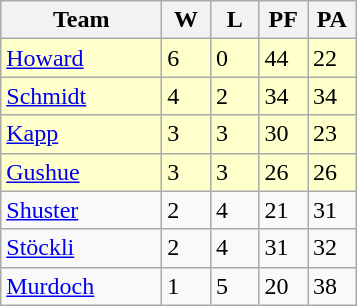<table class="wikitable">
<tr>
<th width="100px">Team</th>
<th width="25px">W</th>
<th width="25px">L</th>
<th width="25px">PF</th>
<th width="25px">PA</th>
</tr>
<tr bgcolor="#ffffcc">
<td> <a href='#'>Howard</a></td>
<td>6</td>
<td>0</td>
<td>44</td>
<td>22</td>
</tr>
<tr bgcolor="#ffffcc">
<td> <a href='#'>Schmidt</a></td>
<td>4</td>
<td>2</td>
<td>34</td>
<td>34</td>
</tr>
<tr bgcolor="#ffffcc">
<td> <a href='#'>Kapp</a></td>
<td>3</td>
<td>3</td>
<td>30</td>
<td>23</td>
</tr>
<tr bgcolor="#ffffcc">
<td> <a href='#'>Gushue</a></td>
<td>3</td>
<td>3</td>
<td>26</td>
<td>26</td>
</tr>
<tr>
<td> <a href='#'>Shuster</a></td>
<td>2</td>
<td>4</td>
<td>21</td>
<td>31</td>
</tr>
<tr>
<td> <a href='#'>Stöckli</a></td>
<td>2</td>
<td>4</td>
<td>31</td>
<td>32</td>
</tr>
<tr>
<td> <a href='#'>Murdoch</a></td>
<td>1</td>
<td>5</td>
<td>20</td>
<td>38</td>
</tr>
</table>
